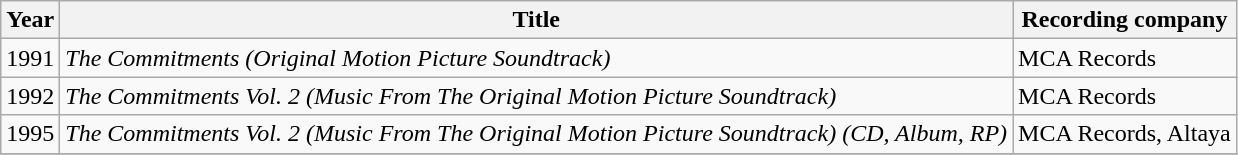<table class="wikitable sortable">
<tr>
<th>Year</th>
<th>Title</th>
<th>Recording company</th>
</tr>
<tr>
<td>1991</td>
<td><em>The Commitments (Original Motion Picture Soundtrack)</em></td>
<td>MCA Records</td>
</tr>
<tr>
<td>1992</td>
<td><em>The Commitments Vol. 2 (Music From The Original Motion Picture Soundtrack)</em></td>
<td>MCA Records</td>
</tr>
<tr>
<td>1995</td>
<td><em>The Commitments Vol. 2 (Music From The Original Motion Picture Soundtrack) (CD, Album, RP)</em></td>
<td>MCA Records, Altaya</td>
</tr>
<tr>
</tr>
</table>
